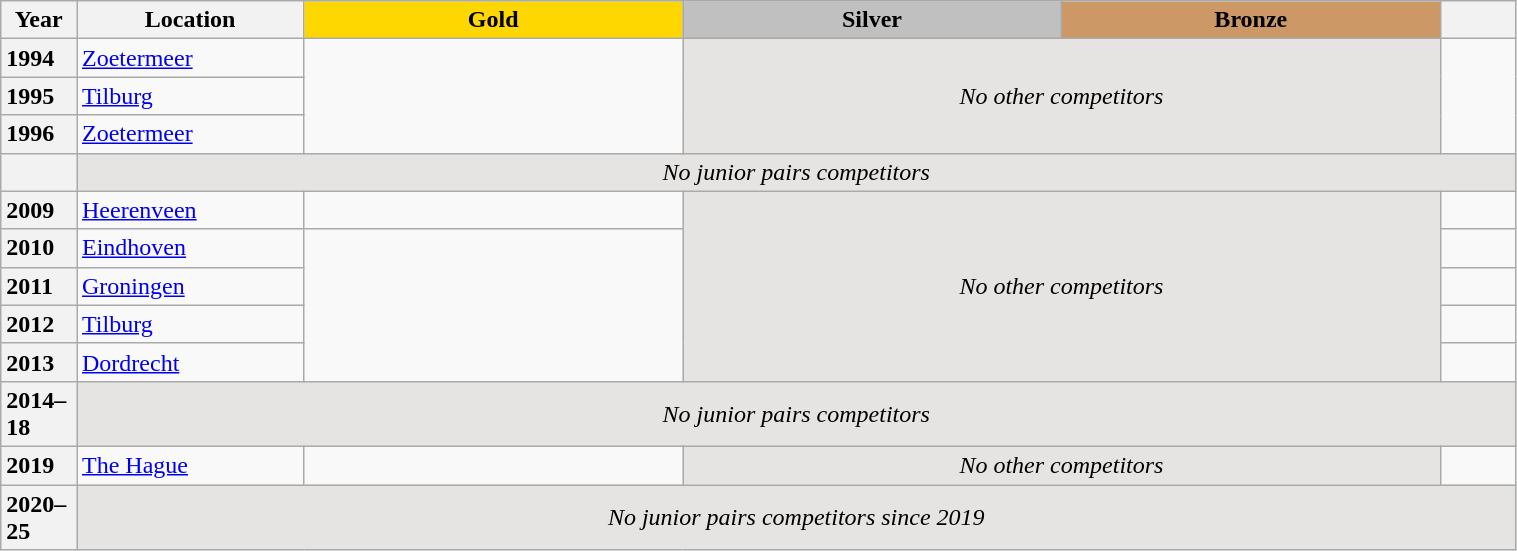<table class="wikitable unsortable" style="text-align:left; width:80%">
<tr>
<th scope="col" style="text-align:center; width:5%">Year</th>
<th scope="col" style="text-align:center; width:15%">Location</th>
<th scope="col" style="text-align:center; width:25%; background:gold">Gold</th>
<th scope="col" style="text-align:center; width:25%; background:silver">Silver</th>
<th scope="col" style="text-align:center; width:25%; background:#c96">Bronze</th>
<th scope="col" style="text-align:center; width:5%"></th>
</tr>
<tr>
<th scope="row" style="text-align:left">1994</th>
<td><a href='#'>Zoetermeer</a></td>
<td rowspan="3"></td>
<td colspan="2" rowspan="3" align="center" bgcolor="e5e4e2"><em>No other competitors</em></td>
<td rowspan="3"></td>
</tr>
<tr>
<th scope="row" style="text-align:left">1995</th>
<td><a href='#'>Tilburg</a></td>
</tr>
<tr>
<th scope="row" style="text-align:left">1996</th>
<td><a href='#'>Zoetermeer</a></td>
</tr>
<tr>
<th scope="row" style="text-align:left"></th>
<td colspan="5" align="center" bgcolor="e5e4e2"><em>No junior pairs competitors</em></td>
</tr>
<tr>
<th scope="row" style="text-align:left">2009</th>
<td><a href='#'>Heerenveen</a></td>
<td></td>
<td colspan="2" rowspan="5" align="center" bgcolor="e5e4e2"><em>No other competitors</em></td>
<td></td>
</tr>
<tr>
<th scope="row" style="text-align:left">2010</th>
<td><a href='#'>Eindhoven</a></td>
<td rowspan="4"></td>
<td></td>
</tr>
<tr>
<th scope="row" style="text-align:left">2011</th>
<td><a href='#'>Groningen</a></td>
<td></td>
</tr>
<tr>
<th scope="row" style="text-align:left">2012</th>
<td><a href='#'>Tilburg</a></td>
<td></td>
</tr>
<tr>
<th scope="row" style="text-align:left">2013</th>
<td><a href='#'>Dordrecht</a></td>
<td></td>
</tr>
<tr>
<th scope="row" style="text-align:left">2014–18</th>
<td colspan="5" align="center" bgcolor="e5e4e2"><em>No junior pairs competitors</em></td>
</tr>
<tr>
<th scope="row" style="text-align:left">2019</th>
<td><a href='#'>The Hague</a></td>
<td></td>
<td colspan="2" align="center" bgcolor="e5e4e2"><em>No other competitors</em></td>
<td></td>
</tr>
<tr>
<th scope="row" style="text-align:left">2020–25</th>
<td colspan="5" align="center" bgcolor="e5e4e2"><em>No junior pairs competitors since 2019</em></td>
</tr>
</table>
